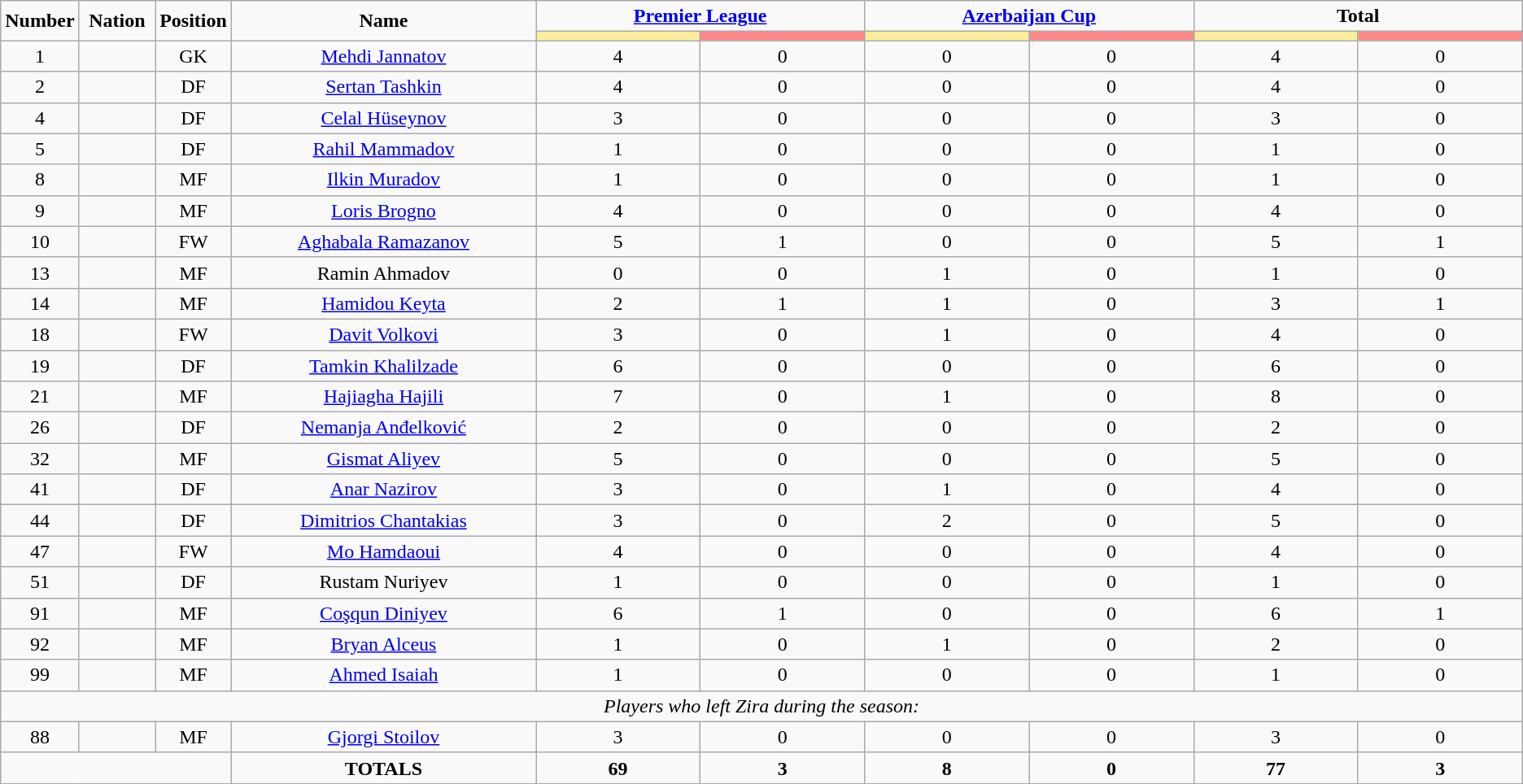<table class="wikitable" style="text-align:center;">
<tr>
<td rowspan="2"  style="width:5%; text-align:center;"><strong>Number</strong></td>
<td rowspan="2"  style="width:5%; text-align:center;"><strong>Nation</strong></td>
<td rowspan="2"  style="width:5%; text-align:center;"><strong>Position</strong></td>
<td rowspan="2"  style="width:20%; text-align:center;"><strong>Name</strong></td>
<td colspan="2" style="text-align:center;"><strong><a href='#'>Premier League</a></strong></td>
<td colspan="2" style="text-align:center;"><strong><a href='#'>Azerbaijan Cup</a></strong></td>
<td colspan="2" style="text-align:center;"><strong>Total</strong></td>
</tr>
<tr>
<th style="width:60px; background:#fe9;"></th>
<th style="width:60px; background:#ff8888;"></th>
<th style="width:60px; background:#fe9;"></th>
<th style="width:60px; background:#ff8888;"></th>
<th style="width:60px; background:#fe9;"></th>
<th style="width:60px; background:#ff8888;"></th>
</tr>
<tr>
<td>1</td>
<td></td>
<td>GK</td>
<td><a href='#'>Mehdi Jannatov</a></td>
<td>4</td>
<td>0</td>
<td>0</td>
<td>0</td>
<td>4</td>
<td>0</td>
</tr>
<tr>
<td>2</td>
<td></td>
<td>DF</td>
<td><a href='#'>Sertan Tashkin</a></td>
<td>4</td>
<td>0</td>
<td>0</td>
<td>0</td>
<td>4</td>
<td>0</td>
</tr>
<tr>
<td>4</td>
<td></td>
<td>DF</td>
<td><a href='#'>Celal Hüseynov</a></td>
<td>3</td>
<td>0</td>
<td>0</td>
<td>0</td>
<td>3</td>
<td>0</td>
</tr>
<tr>
<td>5</td>
<td></td>
<td>DF</td>
<td><a href='#'>Rahil Mammadov</a></td>
<td>1</td>
<td>0</td>
<td>0</td>
<td>0</td>
<td>1</td>
<td>0</td>
</tr>
<tr>
<td>8</td>
<td></td>
<td>MF</td>
<td><a href='#'>Ilkin Muradov</a></td>
<td>1</td>
<td>0</td>
<td>0</td>
<td>0</td>
<td>1</td>
<td>0</td>
</tr>
<tr>
<td>9</td>
<td></td>
<td>MF</td>
<td><a href='#'>Loris Brogno</a></td>
<td>4</td>
<td>0</td>
<td>0</td>
<td>0</td>
<td>4</td>
<td>0</td>
</tr>
<tr>
<td>10</td>
<td></td>
<td>FW</td>
<td><a href='#'>Aghabala Ramazanov</a></td>
<td>5</td>
<td>1</td>
<td>0</td>
<td>0</td>
<td>5</td>
<td>1</td>
</tr>
<tr>
<td>13</td>
<td></td>
<td>MF</td>
<td>Ramin Ahmadov</td>
<td>0</td>
<td>0</td>
<td>1</td>
<td>0</td>
<td>1</td>
<td>0</td>
</tr>
<tr>
<td>14</td>
<td></td>
<td>MF</td>
<td><a href='#'>Hamidou Keyta</a></td>
<td>2</td>
<td>1</td>
<td>1</td>
<td>0</td>
<td>3</td>
<td>1</td>
</tr>
<tr>
<td>18</td>
<td></td>
<td>FW</td>
<td><a href='#'>Davit Volkovi</a></td>
<td>3</td>
<td>0</td>
<td>1</td>
<td>0</td>
<td>4</td>
<td>0</td>
</tr>
<tr>
<td>19</td>
<td></td>
<td>DF</td>
<td><a href='#'>Tamkin Khalilzade</a></td>
<td>6</td>
<td>0</td>
<td>0</td>
<td>0</td>
<td>6</td>
<td>0</td>
</tr>
<tr>
<td>21</td>
<td></td>
<td>MF</td>
<td><a href='#'>Hajiagha Hajili</a></td>
<td>7</td>
<td>0</td>
<td>1</td>
<td>0</td>
<td>8</td>
<td>0</td>
</tr>
<tr>
<td>26</td>
<td></td>
<td>DF</td>
<td><a href='#'>Nemanja Anđelković</a></td>
<td>2</td>
<td>0</td>
<td>0</td>
<td>0</td>
<td>2</td>
<td>0</td>
</tr>
<tr>
<td>32</td>
<td></td>
<td>MF</td>
<td><a href='#'>Gismat Aliyev</a></td>
<td>5</td>
<td>0</td>
<td>0</td>
<td>0</td>
<td>5</td>
<td>0</td>
</tr>
<tr>
<td>41</td>
<td></td>
<td>DF</td>
<td><a href='#'>Anar Nazirov</a></td>
<td>3</td>
<td>0</td>
<td>1</td>
<td>0</td>
<td>4</td>
<td>0</td>
</tr>
<tr>
<td>44</td>
<td></td>
<td>DF</td>
<td><a href='#'>Dimitrios Chantakias</a></td>
<td>3</td>
<td>0</td>
<td>2</td>
<td>0</td>
<td>5</td>
<td>0</td>
</tr>
<tr>
<td>47</td>
<td></td>
<td>FW</td>
<td><a href='#'>Mo Hamdaoui</a></td>
<td>4</td>
<td>0</td>
<td>0</td>
<td>0</td>
<td>4</td>
<td>0</td>
</tr>
<tr>
<td>51</td>
<td></td>
<td>DF</td>
<td>Rustam Nuriyev</td>
<td>1</td>
<td>0</td>
<td>0</td>
<td>0</td>
<td>1</td>
<td>0</td>
</tr>
<tr>
<td>91</td>
<td></td>
<td>MF</td>
<td><a href='#'>Coşqun Diniyev</a></td>
<td>6</td>
<td>1</td>
<td>0</td>
<td>0</td>
<td>6</td>
<td>1</td>
</tr>
<tr>
<td>92</td>
<td></td>
<td>MF</td>
<td><a href='#'>Bryan Alceus</a></td>
<td>1</td>
<td>0</td>
<td>1</td>
<td>0</td>
<td>2</td>
<td>0</td>
</tr>
<tr>
<td>99</td>
<td></td>
<td>MF</td>
<td><a href='#'>Ahmed Isaiah</a></td>
<td>1</td>
<td>0</td>
<td>0</td>
<td>0</td>
<td>1</td>
<td>0</td>
</tr>
<tr>
<td colspan="14"><em>Players who left Zira during the season:</em></td>
</tr>
<tr>
<td>88</td>
<td></td>
<td>MF</td>
<td><a href='#'>Gjorgi Stoilov</a></td>
<td>3</td>
<td>0</td>
<td>0</td>
<td>0</td>
<td>3</td>
<td>0</td>
</tr>
<tr>
<td colspan="3"></td>
<td><strong>TOTALS</strong></td>
<td><strong>69</strong></td>
<td><strong>3</strong></td>
<td><strong>8</strong></td>
<td><strong>0</strong></td>
<td><strong>77</strong></td>
<td><strong>3</strong></td>
</tr>
</table>
